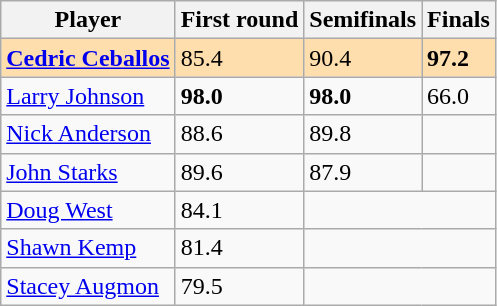<table class="wikitable">
<tr>
<th>Player</th>
<th>First round</th>
<th>Semifinals</th>
<th>Finals</th>
</tr>
<tr style="background: #ffdead;">
<td><strong><a href='#'>Cedric Ceballos</a></strong> </td>
<td>85.4 </td>
<td>90.4 </td>
<td><strong>97.2</strong> </td>
</tr>
<tr>
<td><a href='#'>Larry Johnson</a> </td>
<td><strong>98.0</strong> </td>
<td><strong>98.0</strong> </td>
<td>66.0 </td>
</tr>
<tr>
<td><a href='#'>Nick Anderson</a> </td>
<td>88.6 </td>
<td>89.8 </td>
<td></td>
</tr>
<tr>
<td><a href='#'>John Starks</a> </td>
<td>89.6 </td>
<td>87.9 </td>
<td></td>
</tr>
<tr>
<td><a href='#'>Doug West</a> </td>
<td>84.1 </td>
<td colspan=2></td>
</tr>
<tr>
<td><a href='#'>Shawn Kemp</a> </td>
<td>81.4 </td>
<td colspan=2></td>
</tr>
<tr>
<td><a href='#'>Stacey Augmon</a> </td>
<td>79.5 </td>
<td colspan=2></td>
</tr>
</table>
